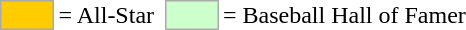<table>
<tr>
<td style="background-color:#FFCC00; border:1px solid #aaaaaa; width:2em;"></td>
<td>= All-Star</td>
<td></td>
<td style="background-color:#CCFFCC; border:1px solid #aaaaaa; width:2em;"></td>
<td>= Baseball Hall of Famer</td>
</tr>
</table>
